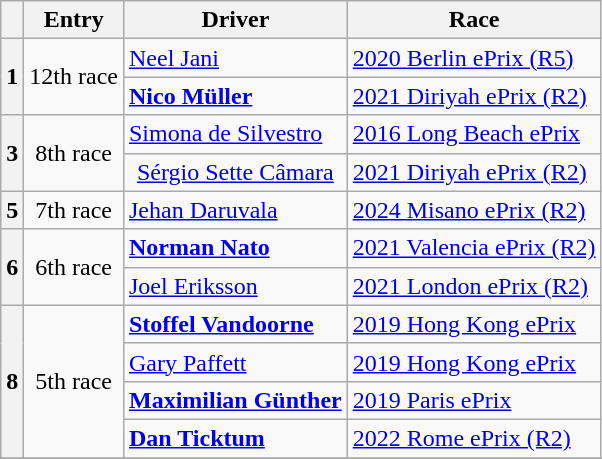<table class="wikitable" style="text-align:center">
<tr>
<th></th>
<th>Entry</th>
<th>Driver</th>
<th>Race</th>
</tr>
<tr>
<th rowspan="2">1</th>
<td rowspan="2">12th race</td>
<td align=left> <a href='#'>Neel Jani</a></td>
<td align=left><a href='#'>2020 Berlin ePrix (R5)</a></td>
</tr>
<tr>
<td align=left> <strong><a href='#'>Nico Müller</a></strong></td>
<td align=left><a href='#'>2021 Diriyah ePrix (R2)</a></td>
</tr>
<tr>
<th rowspan="2">3</th>
<td rowspan="2">8th race</td>
<td align="left"> <a href='#'>Simona de Silvestro</a></td>
<td align="left"><a href='#'>2016 Long Beach ePrix</a></td>
</tr>
<tr>
<td> <a href='#'>Sérgio Sette Câmara</a></td>
<td align="left"><a href='#'>2021 Diriyah ePrix (R2)</a></td>
</tr>
<tr>
<th>5</th>
<td>7th race</td>
<td align=left> <a href='#'>Jehan Daruvala</a></td>
<td align=left><a href='#'>2024 Misano ePrix (R2)</a></td>
</tr>
<tr>
<th rowspan="2">6</th>
<td rowspan="2">6th race</td>
<td align="left"><strong> <a href='#'>Norman Nato</a></strong></td>
<td align="left"><a href='#'>2021 Valencia ePrix (R2)</a></td>
</tr>
<tr>
<td align=left> <a href='#'>Joel Eriksson</a></td>
<td align=left><a href='#'>2021 London ePrix (R2)</a></td>
</tr>
<tr>
<th rowspan="4">8</th>
<td rowspan="4">5th race</td>
<td align="left"> <strong><a href='#'>Stoffel Vandoorne</a></strong></td>
<td align="left"><a href='#'>2019 Hong Kong ePrix</a></td>
</tr>
<tr>
<td align=left> <a href='#'>Gary Paffett</a></td>
<td align=left><a href='#'>2019 Hong Kong ePrix</a></td>
</tr>
<tr>
<td align=left> <strong><a href='#'>Maximilian Günther</a></strong></td>
<td align=left><a href='#'>2019 Paris ePrix</a></td>
</tr>
<tr>
<td align=left> <strong><a href='#'>Dan Ticktum</a></strong></td>
<td align=left><a href='#'>2022 Rome ePrix (R2)</a></td>
</tr>
<tr>
</tr>
</table>
